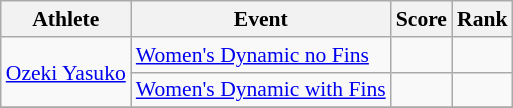<table class=wikitable style=font-size:90%;text-align:center>
<tr>
<th>Athlete</th>
<th>Event</th>
<th>Score</th>
<th>Rank</th>
</tr>
<tr>
<td rowspan="2" align="left"><a href='#'>Ozeki Yasuko</a></td>
<td align=left><a href='#'>Women's Dynamic no Fins</a></td>
<td></td>
<td></td>
</tr>
<tr>
<td align=left><a href='#'>Women's Dynamic with Fins</a></td>
<td></td>
<td></td>
</tr>
<tr>
</tr>
</table>
